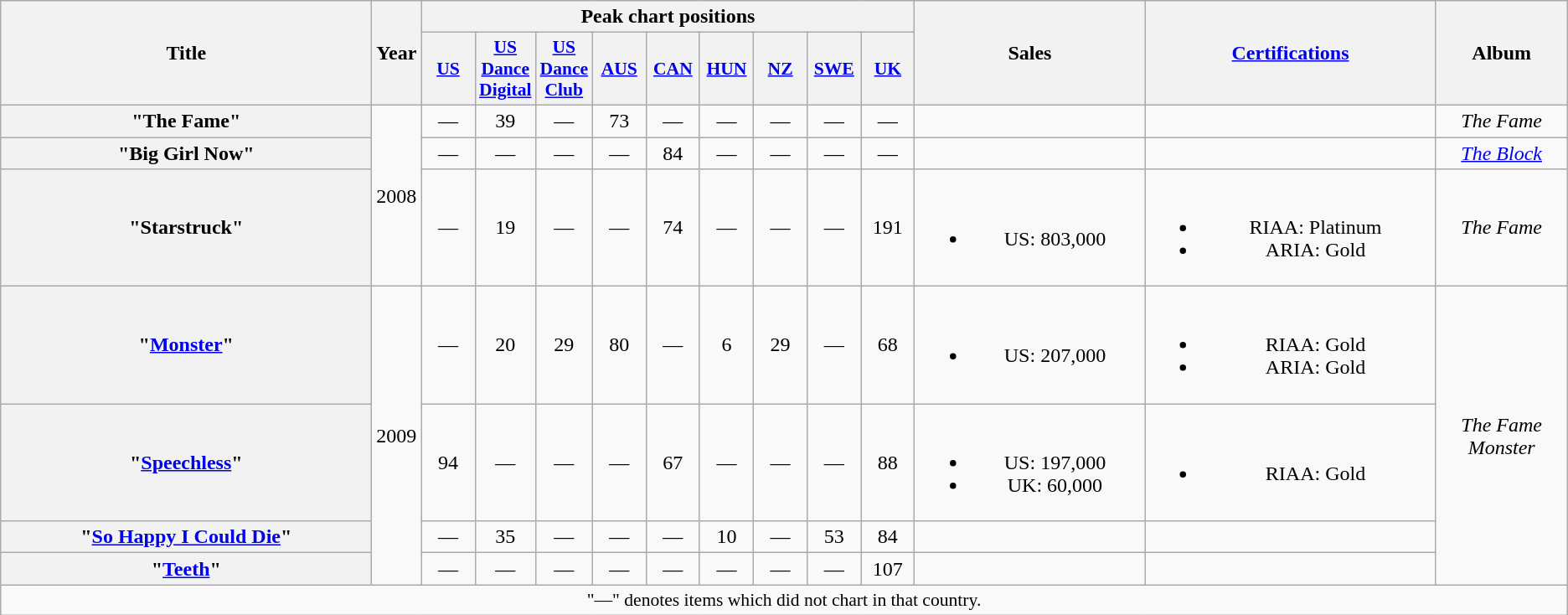<table class="wikitable plainrowheaders" style="text-align:center;">
<tr>
<th scope="col" rowspan="2" style="width:18em;">Title</th>
<th scope="col" rowspan="2">Year</th>
<th scope="col" colspan="9">Peak chart positions</th>
<th scope="col" rowspan="2" style="width:11em;">Sales</th>
<th scope="col" rowspan="2" style="width:14em;"><a href='#'>Certifications</a></th>
<th scope="col" rowspan="2">Album</th>
</tr>
<tr>
<th style="width:2.5em;font-size:90%"><a href='#'>US</a><br></th>
<th style="width:2.5em;font-size:90%"><a href='#'>US<br>Dance<br>Digital</a><br></th>
<th style="width:2.5em;font-size:90%"><a href='#'>US<br>Dance<br>Club</a><br></th>
<th style="width:2.5em;font-size:90%"><a href='#'>AUS</a><br></th>
<th style="width:2.5em;font-size:90%"><a href='#'>CAN</a><br></th>
<th style="width:2.5em;font-size:90%"><a href='#'>HUN</a><br></th>
<th style="width:2.5em;font-size:90%"><a href='#'>NZ</a><br></th>
<th style="width:2.5em;font-size:90%"><a href='#'>SWE</a><br></th>
<th style="width:2.5em;font-size:90%"><a href='#'>UK</a><br></th>
</tr>
<tr>
<th scope="row">"The Fame"</th>
<td rowspan="3">2008</td>
<td>—</td>
<td>39</td>
<td>—</td>
<td>73</td>
<td>—</td>
<td>—</td>
<td>—</td>
<td>—</td>
<td>—</td>
<td></td>
<td></td>
<td><em>The Fame</em></td>
</tr>
<tr>
<th scope="row">"Big Girl Now" <br></th>
<td>—</td>
<td>—</td>
<td>—</td>
<td>—</td>
<td>84</td>
<td>—</td>
<td>—</td>
<td>—</td>
<td>—</td>
<td></td>
<td></td>
<td><em><a href='#'>The Block</a></em></td>
</tr>
<tr>
<th scope="row">"Starstruck"<br></th>
<td>—</td>
<td>19</td>
<td>—</td>
<td>—</td>
<td>74</td>
<td>—</td>
<td>—</td>
<td>—</td>
<td>191</td>
<td><br><ul><li>US: 803,000</li></ul></td>
<td><br><ul><li>RIAA: Platinum</li><li>ARIA: Gold</li></ul></td>
<td><em>The Fame</em></td>
</tr>
<tr>
<th scope="row">"<a href='#'>Monster</a>"</th>
<td rowspan="4">2009</td>
<td>—</td>
<td>20</td>
<td>29</td>
<td>80</td>
<td>—</td>
<td>6</td>
<td>29</td>
<td>—</td>
<td>68</td>
<td><br><ul><li>US: 207,000</li></ul></td>
<td><br><ul><li>RIAA: Gold</li><li>ARIA: Gold</li></ul></td>
<td rowspan="4"><em>The Fame Monster</em></td>
</tr>
<tr>
<th scope="row">"<a href='#'>Speechless</a>"</th>
<td>94</td>
<td>—</td>
<td>—</td>
<td>—</td>
<td>67</td>
<td>—</td>
<td>—</td>
<td>—</td>
<td>88</td>
<td><br><ul><li>US: 197,000</li><li>UK: 60,000</li></ul></td>
<td><br><ul><li>RIAA: Gold</li></ul></td>
</tr>
<tr>
<th scope="row">"<a href='#'>So Happy I Could Die</a>"</th>
<td>—</td>
<td>35</td>
<td>—</td>
<td>—</td>
<td>—</td>
<td>10</td>
<td>—</td>
<td>53</td>
<td>84</td>
<td></td>
<td></td>
</tr>
<tr>
<th scope="row">"<a href='#'>Teeth</a>"</th>
<td>—</td>
<td>—</td>
<td>—</td>
<td>—</td>
<td>—</td>
<td>—</td>
<td>—</td>
<td>—</td>
<td>107</td>
<td></td>
<td></td>
</tr>
<tr>
<td colspan="14" style="font-size:90%;">"—" denotes items which did not chart in that country.</td>
</tr>
</table>
